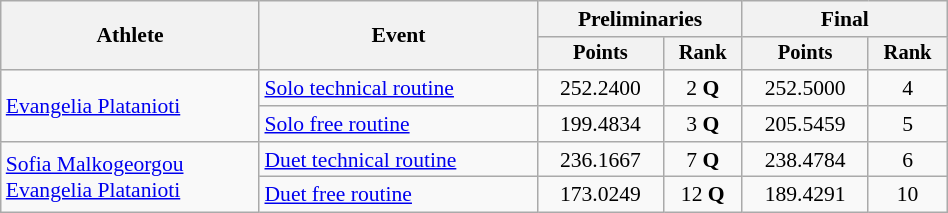<table class="wikitable" style="text-align:center; font-size:90%; width:50%;">
<tr>
<th rowspan="2">Athlete</th>
<th rowspan="2">Event</th>
<th colspan="2">Preliminaries</th>
<th colspan="2">Final</th>
</tr>
<tr style="font-size:95%">
<th>Points</th>
<th>Rank</th>
<th>Points</th>
<th>Rank</th>
</tr>
<tr>
<td align=left rowspan=2><a href='#'>Evangelia Platanioti</a></td>
<td align=left><a href='#'>Solo technical routine</a></td>
<td>252.2400</td>
<td>2 <strong>Q</strong></td>
<td>252.5000</td>
<td>4</td>
</tr>
<tr>
<td align=left><a href='#'>Solo free routine</a></td>
<td>199.4834</td>
<td>3 <strong>Q</strong></td>
<td>205.5459</td>
<td>5</td>
</tr>
<tr>
<td align=left rowspan=2><a href='#'>Sofia Malkogeorgou</a><br> <a href='#'>Evangelia Platanioti</a></td>
<td align=left><a href='#'>Duet technical routine</a></td>
<td>236.1667</td>
<td>7 <strong>Q</strong></td>
<td>238.4784</td>
<td>6</td>
</tr>
<tr>
<td align=left><a href='#'>Duet free routine</a></td>
<td>173.0249</td>
<td>12 <strong>Q</strong></td>
<td>189.4291</td>
<td>10</td>
</tr>
</table>
